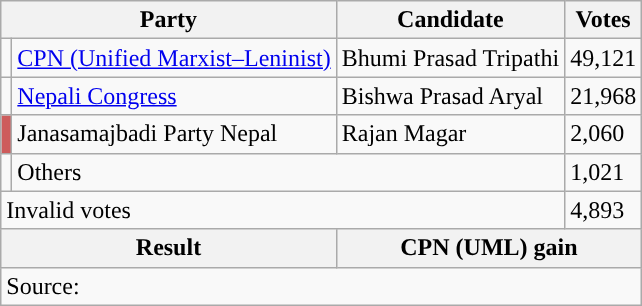<table class="wikitable">
<tr>
<th colspan="2">Party</th>
<th>Candidate</th>
<th>Votes</th>
</tr>
<tr>
<td style="background-color:"></td>
<td><a href='#'>CPN (Unified Marxist–Leninist)</a></td>
<td>Bhumi Prasad Tripathi</td>
<td>49,121</td>
</tr>
<tr>
<td style="background-color:"></td>
<td><a href='#'>Nepali Congress</a></td>
<td>Bishwa Prasad Aryal</td>
<td>21,968</td>
</tr>
<tr>
<td style="background-color:indianred"></td>
<td>Janasamajbadi Party Nepal</td>
<td>Rajan Magar</td>
<td>2,060</td>
</tr>
<tr>
<td></td>
<td colspan="2">Others</td>
<td>1,021</td>
</tr>
<tr>
<td colspan="3">Invalid votes</td>
<td>4,893</td>
</tr>
<tr>
<th colspan="2">Result</th>
<th colspan="2">CPN (UML) gain</th>
</tr>
<tr>
<td colspan="4">Source: </td>
</tr>
</table>
